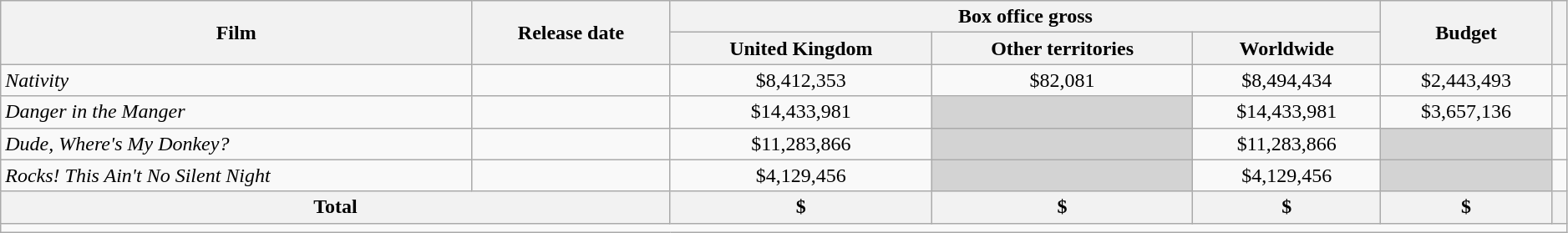<table class="wikitable sortable" width=99% border="1" style="text-align: center;">
<tr>
<th rowspan="2">Film</th>
<th rowspan="2">Release date</th>
<th colspan="3">Box office gross</th>
<th rowspan="2">Budget</th>
<th rowspan="2"></th>
</tr>
<tr>
<th>United Kingdom</th>
<th>Other territories</th>
<th>Worldwide</th>
</tr>
<tr>
<td style="text-align: left;"><em>Nativity</em></td>
<td></td>
<td>$8,412,353</td>
<td>$82,081</td>
<td>$8,494,434</td>
<td>$2,443,493</td>
<td></td>
</tr>
<tr>
<td style="text-align: left;"><em>Danger in the Manger</em></td>
<td></td>
<td>$14,433,981</td>
<td style="background:#d3d3d3;"></td>
<td>$14,433,981</td>
<td>$3,657,136</td>
<td></td>
</tr>
<tr>
<td style="text-align: left;"><em>Dude, Where's My Donkey?</em></td>
<td></td>
<td>$11,283,866</td>
<td style="background:#d3d3d3;"></td>
<td>$11,283,866</td>
<td style="background:#d3d3d3;"></td>
<td></td>
</tr>
<tr>
<td style="text-align: left;"><em>Rocks! This Ain't No Silent Night</em></td>
<td></td>
<td>$4,129,456</td>
<td style="background:#d3d3d3;"></td>
<td>$4,129,456</td>
<td style="background:#d3d3d3;"></td>
<td></td>
</tr>
<tr>
<th colspan=2>Total</th>
<th>$</th>
<th>$</th>
<th>$</th>
<th>$</th>
<th></th>
</tr>
<tr>
<td colspan="10" style="text-align:left;"></td>
</tr>
</table>
